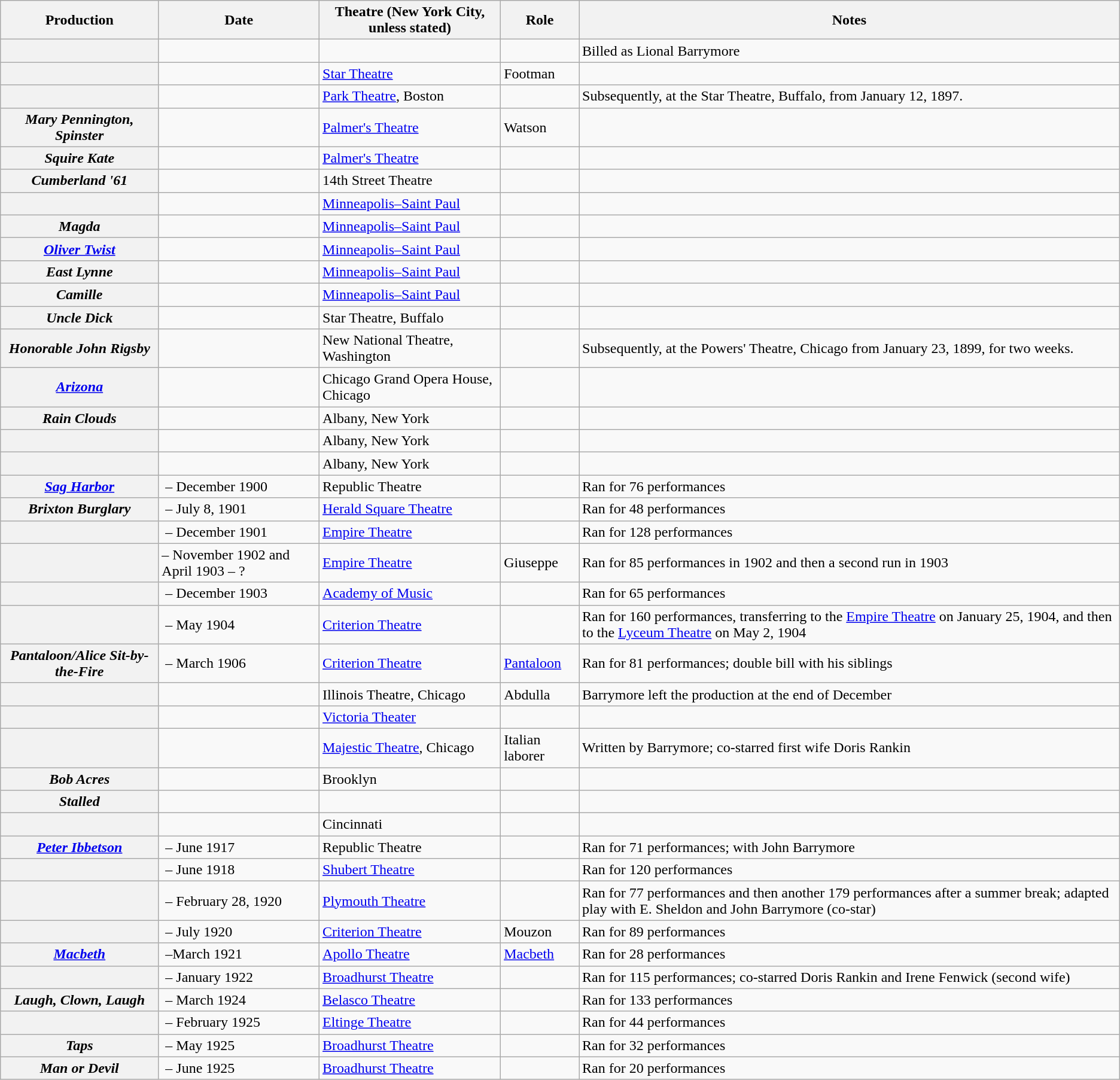<table class="wikitable plainrowheaders sortable">
<tr>
<th scope="col">Production</th>
<th scope="col">Date</th>
<th scope="col">Theatre (New York City, unless stated)</th>
<th scope="col">Role</th>
<th scope="col" class="unsortable">Notes</th>
</tr>
<tr>
<th scope="row"></th>
<td></td>
<td></td>
<td></td>
<td>Billed as Lional Barrymore</td>
</tr>
<tr>
<th scope="row"></th>
<td></td>
<td><a href='#'>Star Theatre</a></td>
<td>Footman</td>
<td></td>
</tr>
<tr>
<th scope="row"></th>
<td></td>
<td><a href='#'>Park Theatre</a>, Boston</td>
<td></td>
<td>Subsequently, at the Star Theatre, Buffalo, from January 12, 1897.</td>
</tr>
<tr>
<th scope="row"><em>Mary Pennington, Spinster</em></th>
<td></td>
<td><a href='#'>Palmer's Theatre</a></td>
<td>Watson</td>
<td></td>
</tr>
<tr>
<th scope="row"><em>Squire Kate</em></th>
<td></td>
<td><a href='#'>Palmer's Theatre</a></td>
<td></td>
<td></td>
</tr>
<tr>
<th scope="row"><em>Cumberland '61</em></th>
<td></td>
<td>14th Street Theatre</td>
<td></td>
<td></td>
</tr>
<tr>
<th scope="row"></th>
<td></td>
<td><a href='#'>Minneapolis–Saint Paul</a></td>
<td></td>
<td></td>
</tr>
<tr>
<th scope="row"><em>Magda</em></th>
<td></td>
<td><a href='#'>Minneapolis–Saint Paul</a></td>
<td></td>
<td></td>
</tr>
<tr>
<th scope="row"><em><a href='#'>Oliver Twist</a></em></th>
<td></td>
<td><a href='#'>Minneapolis–Saint Paul</a></td>
<td></td>
<td></td>
</tr>
<tr>
<th scope="row"><em>East Lynne</em></th>
<td></td>
<td><a href='#'>Minneapolis–Saint Paul</a></td>
<td></td>
<td></td>
</tr>
<tr>
<th scope="row"><em>Camille</em></th>
<td></td>
<td><a href='#'>Minneapolis–Saint Paul</a></td>
<td></td>
<td></td>
</tr>
<tr>
<th scope="row"><em>Uncle Dick</em></th>
<td></td>
<td>Star Theatre, Buffalo</td>
<td></td>
<td></td>
</tr>
<tr>
<th scope="row"><em>Honorable John Rigsby</em></th>
<td></td>
<td>New National Theatre, Washington</td>
<td></td>
<td>Subsequently, at the Powers' Theatre, Chicago from January 23, 1899, for two weeks.</td>
</tr>
<tr>
<th scope="row"><em><a href='#'>Arizona</a></em></th>
<td></td>
<td>Chicago Grand Opera House, Chicago</td>
<td></td>
<td></td>
</tr>
<tr>
<th scope="row"><em>Rain Clouds</em></th>
<td></td>
<td>Albany, New York</td>
<td></td>
<td></td>
</tr>
<tr>
<th scope="row"></th>
<td></td>
<td>Albany, New York</td>
<td></td>
<td></td>
</tr>
<tr>
<th scope="row"></th>
<td></td>
<td>Albany, New York</td>
<td></td>
<td></td>
</tr>
<tr>
<th scope="row"><em><a href='#'>Sag Harbor</a></em></th>
<td> – December 1900</td>
<td>Republic Theatre</td>
<td></td>
<td>Ran for 76 performances</td>
</tr>
<tr>
<th scope="row"><em>Brixton Burglary</em></th>
<td> – July 8, 1901</td>
<td><a href='#'>Herald Square Theatre</a></td>
<td></td>
<td>Ran for 48 performances</td>
</tr>
<tr>
<th scope="row"></th>
<td> – December 1901</td>
<td><a href='#'>Empire Theatre</a></td>
<td></td>
<td>Ran for 128 performances</td>
</tr>
<tr>
<th scope="row"></th>
<td> – November 1902 and April 1903 – ?</td>
<td><a href='#'>Empire Theatre</a></td>
<td>Giuseppe</td>
<td>Ran for 85 performances in 1902 and then a second run in 1903</td>
</tr>
<tr>
<th scope="row"></th>
<td> – December 1903</td>
<td><a href='#'>Academy of Music</a></td>
<td></td>
<td>Ran for 65 performances</td>
</tr>
<tr>
<th scope="row"></th>
<td> – May 1904</td>
<td><a href='#'>Criterion Theatre</a></td>
<td></td>
<td>Ran for 160 performances, transferring to the <a href='#'>Empire Theatre</a> on January 25, 1904, and then to the <a href='#'>Lyceum Theatre</a> on May 2, 1904</td>
</tr>
<tr>
<th scope="row"><em>Pantaloon/Alice Sit-by-the-Fire</em></th>
<td> – March 1906</td>
<td><a href='#'>Criterion Theatre</a></td>
<td><a href='#'>Pantaloon</a></td>
<td>Ran for 81 performances; double bill with his siblings</td>
</tr>
<tr>
<th scope="row"></th>
<td></td>
<td>Illinois Theatre, Chicago</td>
<td>Abdulla</td>
<td>Barrymore left the production at the end of December</td>
</tr>
<tr>
<th scope="row"></th>
<td></td>
<td><a href='#'>Victoria Theater</a></td>
<td></td>
<td></td>
</tr>
<tr>
<th scope="row"></th>
<td></td>
<td><a href='#'>Majestic Theatre</a>, Chicago</td>
<td>Italian laborer</td>
<td>Written by Barrymore; co-starred first wife Doris Rankin</td>
</tr>
<tr>
<th scope="row"><em>Bob Acres</em></th>
<td></td>
<td>Brooklyn</td>
<td></td>
<td></td>
</tr>
<tr>
<th scope="row"><em>Stalled</em></th>
<td></td>
<td></td>
<td></td>
<td></td>
</tr>
<tr>
<th scope="row"></th>
<td></td>
<td>Cincinnati</td>
<td></td>
<td></td>
</tr>
<tr>
<th scope="row"><em><a href='#'>Peter Ibbetson</a></em></th>
<td> – June 1917</td>
<td>Republic Theatre</td>
<td></td>
<td>Ran for 71 performances; with John Barrymore</td>
</tr>
<tr>
<th scope="row"></th>
<td> – June 1918</td>
<td><a href='#'>Shubert Theatre</a></td>
<td></td>
<td>Ran for 120 performances</td>
</tr>
<tr>
<th scope="row"></th>
<td> – February 28, 1920</td>
<td><a href='#'>Plymouth Theatre</a></td>
<td></td>
<td>Ran for 77 performances and then another 179 performances after a summer break; adapted play with E. Sheldon and John Barrymore (co-star)</td>
</tr>
<tr>
<th scope="row"></th>
<td> – July 1920</td>
<td><a href='#'>Criterion Theatre</a></td>
<td>Mouzon</td>
<td>Ran for 89 performances</td>
</tr>
<tr>
<th scope="row"><em><a href='#'>Macbeth</a></em></th>
<td> –March 1921</td>
<td><a href='#'>Apollo Theatre</a></td>
<td><a href='#'>Macbeth</a></td>
<td>Ran for 28 performances</td>
</tr>
<tr>
<th scope="row"></th>
<td> – January 1922</td>
<td><a href='#'>Broadhurst Theatre</a></td>
<td></td>
<td>Ran for 115 performances; co-starred Doris Rankin and Irene Fenwick (second wife)</td>
</tr>
<tr>
<th scope="row"><em>Laugh, Clown, Laugh</em></th>
<td> – March 1924</td>
<td><a href='#'>Belasco Theatre</a></td>
<td></td>
<td>Ran for 133 performances</td>
</tr>
<tr>
<th scope="row"></th>
<td> – February 1925</td>
<td><a href='#'>Eltinge Theatre</a></td>
<td></td>
<td>Ran for 44 performances</td>
</tr>
<tr>
<th scope="row"><em>Taps</em></th>
<td> – May 1925</td>
<td><a href='#'>Broadhurst Theatre</a></td>
<td></td>
<td>Ran for 32 performances</td>
</tr>
<tr>
<th scope="row"><em>Man or Devil</em></th>
<td> – June 1925</td>
<td><a href='#'>Broadhurst Theatre</a></td>
<td></td>
<td>Ran for 20 performances</td>
</tr>
</table>
